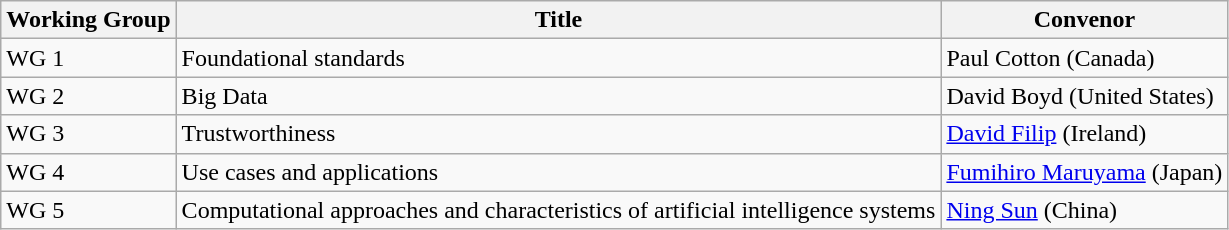<table class="wikitable">
<tr>
<th>Working Group</th>
<th>Title</th>
<th>Convenor</th>
</tr>
<tr>
<td>WG 1</td>
<td>Foundational standards</td>
<td>Paul Cotton (Canada)</td>
</tr>
<tr>
<td>WG 2</td>
<td>Big Data</td>
<td>David Boyd (United States)</td>
</tr>
<tr>
<td>WG 3</td>
<td>Trustworthiness</td>
<td><a href='#'>David Filip</a> (Ireland)</td>
</tr>
<tr>
<td>WG 4</td>
<td>Use cases and applications</td>
<td><a href='#'>Fumihiro Maruyama</a> (Japan)</td>
</tr>
<tr>
<td>WG 5</td>
<td>Computational approaches and characteristics of artificial intelligence systems</td>
<td><a href='#'>Ning Sun</a> (China)</td>
</tr>
</table>
